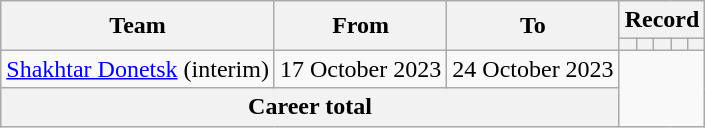<table class="wikitable" style="text-align:center">
<tr>
<th rowspan=2>Team</th>
<th rowspan=2>From</th>
<th rowspan=2>To</th>
<th colspan=8>Record</th>
</tr>
<tr>
<th></th>
<th></th>
<th></th>
<th></th>
<th></th>
</tr>
<tr>
<td align=left><a href='#'>Shakhtar Donetsk</a> (interim)</td>
<td align=left>17 October 2023</td>
<td align=left>24 October 2023<br></td>
</tr>
<tr>
<th colspan=3>Career total<br></th>
</tr>
</table>
